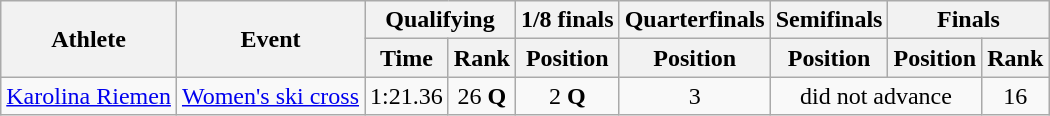<table class="wikitable" border="1">
<tr>
<th rowspan="2">Athlete</th>
<th rowspan="2">Event</th>
<th colspan="2">Qualifying</th>
<th>1/8 finals</th>
<th>Quarterfinals</th>
<th>Semifinals</th>
<th colspan=2>Finals</th>
</tr>
<tr>
<th>Time</th>
<th>Rank</th>
<th>Position</th>
<th>Position</th>
<th>Position</th>
<th>Position</th>
<th>Rank</th>
</tr>
<tr align=center>
<td align=left><a href='#'>Karolina Riemen</a></td>
<td><a href='#'>Women's ski cross</a></td>
<td>1:21.36</td>
<td>26 <strong>Q</strong></td>
<td>2 <strong>Q</strong></td>
<td>3</td>
<td colspan=2>did not advance</td>
<td>16</td>
</tr>
</table>
